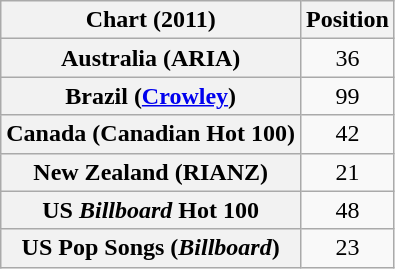<table class="wikitable sortable plainrowheaders" style="text-align:center">
<tr>
<th>Chart (2011)</th>
<th>Position</th>
</tr>
<tr>
<th scope="row">Australia (ARIA)</th>
<td>36</td>
</tr>
<tr>
<th scope="row">Brazil (<a href='#'>Crowley</a>)</th>
<td>99</td>
</tr>
<tr>
<th scope="row">Canada (Canadian Hot 100)</th>
<td>42</td>
</tr>
<tr>
<th scope="row">New Zealand (RIANZ)</th>
<td>21</td>
</tr>
<tr>
<th scope="row">US <em>Billboard</em> Hot 100</th>
<td>48</td>
</tr>
<tr>
<th scope="row">US Pop Songs (<em>Billboard</em>)</th>
<td>23</td>
</tr>
</table>
